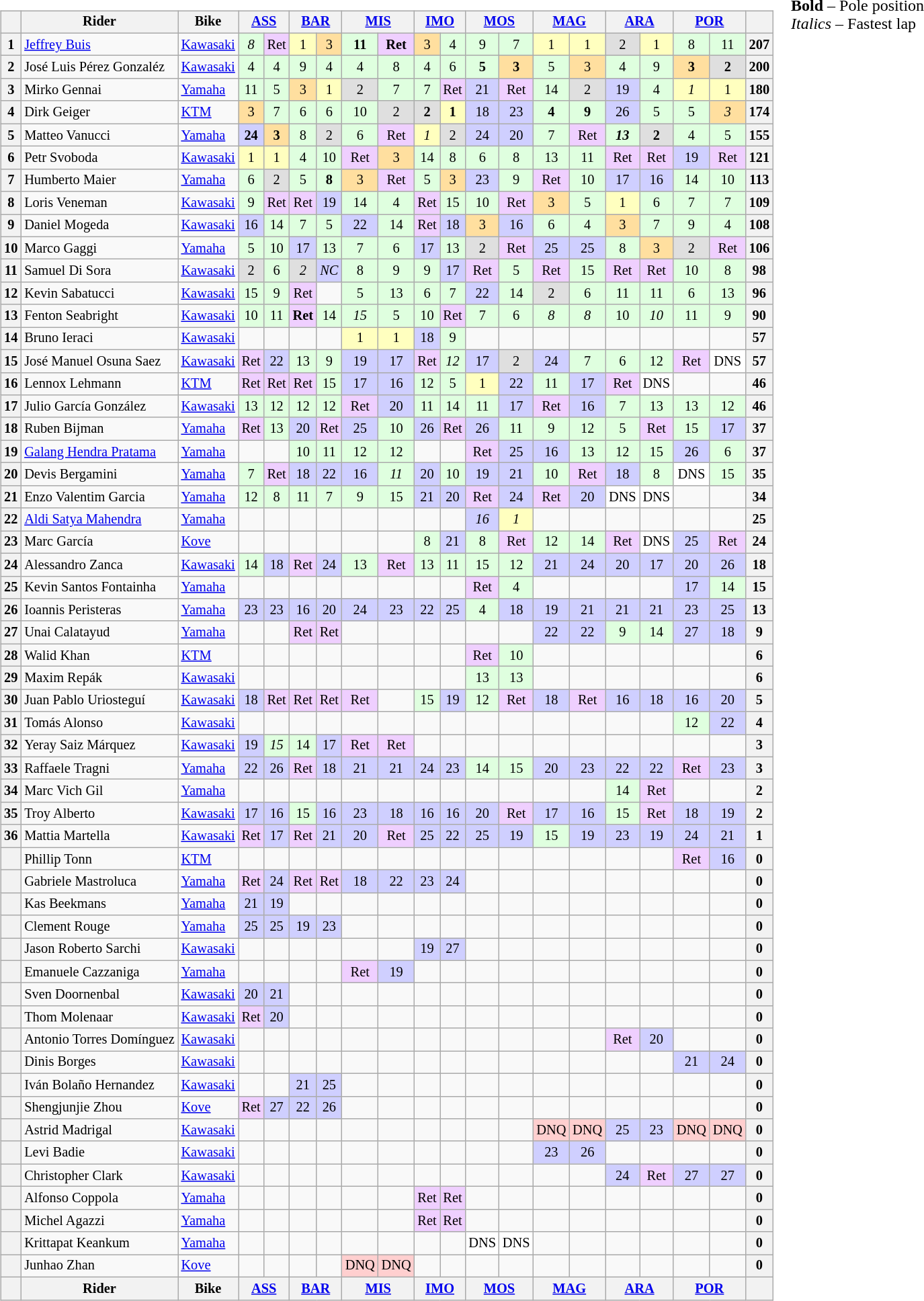<table>
<tr>
<td><br><table class="wikitable" style="font-size:85%; text-align:center;">
<tr>
<th></th>
<th>Rider</th>
<th>Bike</th>
<th colspan=2><a href='#'>ASS</a><br></th>
<th colspan=2><a href='#'>BAR</a><br></th>
<th colspan=2><a href='#'>MIS</a><br></th>
<th colspan=2><a href='#'>IMO</a><br></th>
<th colspan=2><a href='#'>MOS</a><br></th>
<th colspan=2><a href='#'>MAG</a><br></th>
<th colspan=2><a href='#'>ARA</a><br></th>
<th colspan=2><a href='#'>POR</a><br></th>
<th></th>
</tr>
<tr>
<th>1</th>
<td align="left"> <a href='#'>Jeffrey Buis</a></td>
<td align="left"><a href='#'>Kawasaki</a></td>
<td style="background:#dfffdf;"><em>8</em></td>
<td style="background:#efcfff;">Ret</td>
<td style="background:#ffffbf;">1</td>
<td style="background:#ffdf9f;">3</td>
<td style="background:#dfffdf;"><strong>11</strong></td>
<td style="background:#efcfff;"><strong>Ret</strong></td>
<td style="background:#ffdf9f;">3</td>
<td style="background:#dfffdf;">4</td>
<td style="background:#dfffdf;">9</td>
<td style="background:#dfffdf;">7</td>
<td style="background:#ffffbf;">1</td>
<td style="background:#ffffbf;">1</td>
<td style="background:#dfdfdf;">2</td>
<td style="background:#ffffbf;">1</td>
<td style="background:#DFFFDF;">8</td>
<td style="background:#dfffdf;">11</td>
<th>207</th>
</tr>
<tr>
<th>2</th>
<td align="left"> José Luis Pérez Gonzaléz</td>
<td align="left"><a href='#'>Kawasaki</a></td>
<td style="background:#dfffdf;">4</td>
<td style="background:#dfffdf;">4</td>
<td style="background:#dfffdf;">9</td>
<td style="background:#dfffdf;">4</td>
<td style="background:#dfffdf;">4</td>
<td style="background:#dfffdf;">8</td>
<td style="background:#dfffdf;">4</td>
<td style="background:#dfffdf;">6</td>
<td style="background:#dfffdf;"><strong>5</strong></td>
<td style="background:#ffdf9f;"><strong>3</strong></td>
<td style="background:#dfffdf;">5</td>
<td style="background:#ffdf9f;">3</td>
<td style="background:#dfffdf;">4</td>
<td style="background:#dfffdf;">9</td>
<td style="background:#ffdf9f;"><strong>3</strong></td>
<td style="background:#dfdfdf;"><strong>2</strong></td>
<th>200</th>
</tr>
<tr>
<th>3</th>
<td align="left"> Mirko Gennai</td>
<td align="left"><a href='#'>Yamaha</a></td>
<td style="background:#dfffdf;">11</td>
<td style="background:#dfffdf;">5</td>
<td style="background:#ffdf9f;">3</td>
<td style="background:#ffffbf;">1</td>
<td style="background:#dfdfdf;">2</td>
<td style="background:#dfffdf;">7</td>
<td style="background:#dfffdf;">7</td>
<td style="background:#efcfff;">Ret</td>
<td style="background:#cfcfff;">21</td>
<td style="background:#efcfff;">Ret</td>
<td style="background:#dfffdf;">14</td>
<td style="background:#dfdfdf;">2</td>
<td style="background:#cfcfff;">19</td>
<td style="background:#dfffdf;">4</td>
<td style="background:#ffffbf;"><em>1</em></td>
<td style="background:#ffffbf;">1</td>
<th>180</th>
</tr>
<tr>
<th>4</th>
<td align="left"> Dirk Geiger</td>
<td align="left"><a href='#'>KTM</a></td>
<td style="background:#ffdf9f;">3</td>
<td style="background:#dfffdf;">7</td>
<td style="background:#dfffdf;">6</td>
<td style="background:#dfffdf;">6</td>
<td style="background:#dfffdf;">10</td>
<td style="background:#dfdfdf;">2</td>
<td style="background:#dfdfdf;"><strong>2</strong></td>
<td style="background:#ffffbf;"><strong>1</strong></td>
<td style="background:#cfcfff;">18</td>
<td style="background:#cfcfff;">23</td>
<td style="background:#dfffdf;"><strong>4</strong></td>
<td style="background:#dfffdf;"><strong>9</strong></td>
<td style="background:#cfcfff;">26</td>
<td style="background:#dfffdf;">5</td>
<td style="background:#dfffdf;">5</td>
<td style="background:#ffdf9f;"><em>3</em></td>
<th>174</th>
</tr>
<tr>
<th>5</th>
<td align="left"> Matteo Vanucci</td>
<td align="left"><a href='#'>Yamaha</a></td>
<td style="background:#cfcfff;"><strong>24</strong></td>
<td style="background:#ffdf9f;"><strong>3</strong></td>
<td style="background:#dfffdf;">8</td>
<td style="background:#dfdfdf;">2</td>
<td style="background:#dfffdf;">6</td>
<td style="background:#efcfff;">Ret</td>
<td style="background:#ffffbf;"><em>1</em></td>
<td style="background:#dfdfdf;">2</td>
<td style="background:#cfcfff;">24</td>
<td style="background:#cfcfff;">20</td>
<td style="background:#dfffdf;">7</td>
<td style="background:#efcfff;">Ret</td>
<td style="background:#dfffdf;"><strong><em>13</em></strong></td>
<td style="background:#dfdfdf;"><strong>2</strong></td>
<td style="background:#dfffdf;">4</td>
<td style="background:#dfffdf;">5</td>
<th>155</th>
</tr>
<tr>
<th>6</th>
<td align=left> Petr Svoboda</td>
<td align=left><a href='#'>Kawasaki</a></td>
<td style="background:#ffffbf;">1</td>
<td style="background:#ffffbf;">1</td>
<td style="background:#dfffdf;">4</td>
<td style="background:#dfffdf;">10</td>
<td style="background:#efcfff;">Ret</td>
<td style="background:#ffdf9f;">3</td>
<td style="background:#dfffdf;">14</td>
<td style="background:#dfffdf;">8</td>
<td style="background:#dfffdf;">6</td>
<td style="background:#dfffdf;">8</td>
<td style="background:#dfffdf;">13</td>
<td style="background:#dfffdf;">11</td>
<td style="background:#efcfff;">Ret</td>
<td style="background:#efcfff;">Ret</td>
<td style="background:#cfcfff;">19</td>
<td style="background:#efcfff;">Ret</td>
<th>121</th>
</tr>
<tr>
<th>7</th>
<td align="left"> Humberto Maier</td>
<td align="left"><a href='#'>Yamaha</a></td>
<td style="background:#dfffdf;">6</td>
<td style="background:#dfdfdf;">2</td>
<td style="background:#dfffdf;">5</td>
<td style="background:#dfffdf;"><strong>8</strong></td>
<td style="background:#ffdf9f;">3</td>
<td style="background:#efcfff;">Ret</td>
<td style="background:#dfffdf;">5</td>
<td style="background:#ffdf9f;">3</td>
<td style="background:#cfcfff;">23</td>
<td style="background:#dfffdf;">9</td>
<td style="background:#efcfff;">Ret</td>
<td style="background:#dfffdf;">10</td>
<td style="background:#cfcfff;">17</td>
<td style="background:#cfcfff;">16</td>
<td style="background:#dfffdf;">14</td>
<td style="background:#dfffdf;">10</td>
<th>113</th>
</tr>
<tr>
<th>8</th>
<td align="left"> Loris Veneman</td>
<td align="left"><a href='#'>Kawasaki</a></td>
<td style="background:#dfffdf;">9</td>
<td style="background:#efcfff;">Ret</td>
<td style="background:#efcfff;">Ret</td>
<td style="background:#cfcfff;">19</td>
<td style="background:#dfffdf;">14</td>
<td style="background:#dfffdf;">4</td>
<td style="background:#efcfff;">Ret</td>
<td style="background:#dfffdf;">15</td>
<td style="background:#dfffdf;">10</td>
<td style="background:#efcfff;">Ret</td>
<td style="background:#ffdf9f;">3</td>
<td style="background:#dfffdf;">5</td>
<td style="background:#ffffbf;">1</td>
<td style="background:#dfffdf;">6</td>
<td style="background:#dfffdf;">7</td>
<td style="background:#dfffdf;">7</td>
<th>109</th>
</tr>
<tr>
<th>9</th>
<td align=left> Daniel Mogeda</td>
<td align=left><a href='#'>Kawasaki</a></td>
<td style="background:#cfcfff;">16</td>
<td style="background:#dfffdf;">14</td>
<td style="background:#dfffdf;">7</td>
<td style="background:#dfffdf;">5</td>
<td style="background:#cfcfff;">22</td>
<td style="background:#dfffdf;">14</td>
<td style="background:#efcfff;">Ret</td>
<td style="background:#cfcfff;">18</td>
<td style="background:#ffdf9f;">3</td>
<td style="background:#cfcfff;">16</td>
<td style="background:#dfffdf;">6</td>
<td style="background:#dfffdf;">4</td>
<td style="background:#ffdf9f;">3</td>
<td style="background:#dfffdf;">7</td>
<td style="background:#dfffdf;">9</td>
<td style="background:#dfffdf;">4</td>
<th>108</th>
</tr>
<tr>
<th>10</th>
<td align="left"> Marco Gaggi</td>
<td align="left"><a href='#'>Yamaha</a></td>
<td style="background:#dfffdf;">5</td>
<td style="background:#dfffdf;">10</td>
<td style="background:#cfcfff;">17</td>
<td style="background:#dfffdf;">13</td>
<td style="background:#dfffdf;">7</td>
<td style="background:#dfffdf;">6</td>
<td style="background:#cfcfff;">17</td>
<td style="background:#dfffdf;">13</td>
<td style="background:#dfdfdf;">2</td>
<td style="background:#efcfff;">Ret</td>
<td style="background:#cfcfff;">25</td>
<td style="background:#cfcfff;">25</td>
<td style="background:#dfffdf;">8</td>
<td style="background:#ffdf9f;">3</td>
<td style="background:#dfdfdf;">2</td>
<td style="background:#efcfff;">Ret</td>
<th>106</th>
</tr>
<tr>
<th>11</th>
<td align=left> Samuel Di Sora</td>
<td align=left><a href='#'>Kawasaki</a></td>
<td style="background:#dfdfdf;">2</td>
<td style="background:#dfffdf;">6</td>
<td style="background:#dfdfdf;"><em>2</em></td>
<td style="background:#cfcfff;"><em>NC</em></td>
<td style="background:#dfffdf;">8</td>
<td style="background:#dfffdf;">9</td>
<td style="background:#dfffdf;">9</td>
<td style="background:#cfcfff;">17</td>
<td style="background:#efcfff;">Ret</td>
<td style="background:#dfffdf;">5</td>
<td style="background:#efcfff;">Ret</td>
<td style="background:#dfffdf;">15</td>
<td style="background:#efcfff;">Ret</td>
<td style="background:#efcfff;">Ret</td>
<td style="background:#dfffdf;">10</td>
<td style="background:#dfffdf;">8</td>
<th>98</th>
</tr>
<tr>
<th>12</th>
<td align="left"> Kevin Sabatucci</td>
<td align="left"><a href='#'>Kawasaki</a></td>
<td style="background:#dfffdf;">15</td>
<td style="background:#dfffdf;">9</td>
<td style="background:#efcfff;">Ret</td>
<td></td>
<td style="background:#dfffdf;">5</td>
<td style="background:#dfffdf;">13</td>
<td style="background:#dfffdf;">6</td>
<td style="background:#dfffdf;">7</td>
<td style="background:#cfcfff;">22</td>
<td style="background:#dfffdf;">14</td>
<td style="background:#dfdfdf;">2</td>
<td style="background:#dfffdf;">6</td>
<td style="background:#dfffdf;">11</td>
<td style="background:#dfffdf;">11</td>
<td style="background:#dfffdf;">6</td>
<td style="background:#dfffdf;">13</td>
<th>96</th>
</tr>
<tr>
<th>13</th>
<td align="left"> Fenton Seabright</td>
<td align="left"><a href='#'>Kawasaki</a></td>
<td style="background:#dfffdf;">10</td>
<td style="background:#dfffdf;">11</td>
<td style="background:#efcfff;"><strong>Ret</strong></td>
<td style="background:#dfffdf;">14</td>
<td style="background:#dfffdf;"><em>15</em></td>
<td style="background:#dfffdf;">5</td>
<td style="background:#dfffdf;">10</td>
<td style="background:#efcfff;">Ret</td>
<td style="background:#dfffdf;">7</td>
<td style="background:#dfffdf;">6</td>
<td style="background:#dfffdf;"><em>8</em></td>
<td style="background:#dfffdf;"><em>8</em></td>
<td style="background:#dfffdf;">10</td>
<td style="background:#dfffdf;"><em>10</em></td>
<td style="background:#dfffdf;">11</td>
<td style="background:#dfffdf;">9</td>
<th>90</th>
</tr>
<tr>
<th>14</th>
<td align="left"> Bruno Ieraci</td>
<td align="left"><a href='#'>Kawasaki</a></td>
<td></td>
<td></td>
<td></td>
<td></td>
<td style="background:#ffffbf;">1</td>
<td style="background:#ffffbf;">1</td>
<td style="background:#cfcfff;">18</td>
<td style="background:#dfffdf;">9</td>
<td></td>
<td></td>
<td></td>
<td></td>
<td></td>
<td></td>
<td></td>
<td></td>
<th>57</th>
</tr>
<tr>
<th>15</th>
<td align="left"> José Manuel Osuna Saez</td>
<td align="left"><a href='#'>Kawasaki</a></td>
<td style="background:#efcfff;">Ret</td>
<td style="background:#cfcfff;">22</td>
<td style="background:#dfffdf;">13</td>
<td style="background:#dfffdf;">9</td>
<td style="background:#cfcfff;">19</td>
<td style="background:#cfcfff;">17</td>
<td style="background:#efcfff;">Ret</td>
<td style="background:#dfffdf;"><em>12</em></td>
<td style="background:#cfcfff;">17</td>
<td style="background:#dfdfdf;">2</td>
<td style="background:#cfcfff;">24</td>
<td style="background:#dfffdf;">7</td>
<td style="background:#dfffdf;">6</td>
<td style="background:#dfffdf;">12</td>
<td style="background:#efcfff;">Ret</td>
<td style="background:#ffffff;">DNS</td>
<th>57</th>
</tr>
<tr>
<th>16</th>
<td align="left"> Lennox Lehmann</td>
<td align="left"><a href='#'>KTM</a></td>
<td style="background:#efcfff;">Ret</td>
<td style="background:#efcfff;">Ret</td>
<td style="background:#efcfff;">Ret</td>
<td style="background:#dfffdf;">15</td>
<td style="background:#cfcfff;">17</td>
<td style="background:#cfcfff;">16</td>
<td style="background:#dfffdf;">12</td>
<td style="background:#dfffdf;">5</td>
<td style="background:#ffffbf;">1</td>
<td style="background:#cfcfff;">22</td>
<td style="background:#dfffdf;">11</td>
<td style="background:#cfcfff;">17</td>
<td style="background:#efcfff;">Ret</td>
<td style="background:#ffffff;">DNS</td>
<td></td>
<td></td>
<th>46</th>
</tr>
<tr>
<th>17</th>
<td align="left"> Julio García González</td>
<td align="left"><a href='#'>Kawasaki</a></td>
<td style="background:#dfffdf;">13</td>
<td style="background:#dfffdf;">12</td>
<td style="background:#dfffdf;">12</td>
<td style="background:#dfffdf;">12</td>
<td style="background:#efcfff;">Ret</td>
<td style="background:#cfcfff;">20</td>
<td style="background:#dfffdf;">11</td>
<td style="background:#dfffdf;">14</td>
<td style="background:#dfffdf;">11</td>
<td style="background:#cfcfff;">17</td>
<td style="background:#efcfff;">Ret</td>
<td style="background:#cfcfff;">16</td>
<td style="background:#dfffdf;">7</td>
<td style="background:#dfffdf;">13</td>
<td style="background:#dfffdf;">13</td>
<td style="background:#dfffdf;">12</td>
<th>46</th>
</tr>
<tr>
<th>18</th>
<td align="left"> Ruben Bijman</td>
<td align="left"><a href='#'>Yamaha</a></td>
<td style="background:#efcfff;">Ret</td>
<td style="background:#dfffdf;">13</td>
<td style="background:#cfcfff;">20</td>
<td style="background:#efcfff;">Ret</td>
<td style="background:#cfcfff;">25</td>
<td style="background:#dfffdf;">10</td>
<td style="background:#cfcfff;">26</td>
<td style="background:#efcfff;">Ret</td>
<td style="background:#cfcfff;">26</td>
<td style="background:#dfffdf;">11</td>
<td style="background:#dfffdf;">9</td>
<td style="background:#dfffdf;">12</td>
<td style="background:#dfffdf;">5</td>
<td style="background:#efcfff;">Ret</td>
<td style="background:#dfffdf;">15</td>
<td style="background:#cfcfff;">17</td>
<th>37</th>
</tr>
<tr>
<th>19</th>
<td align="left" nowrap=""> <a href='#'>Galang Hendra Pratama</a></td>
<td align="left"><a href='#'>Yamaha</a></td>
<td></td>
<td></td>
<td style="background:#dfffdf;">10</td>
<td style="background:#dfffdf;">11</td>
<td style="background:#dfffdf;">12</td>
<td style="background:#dfffdf;">12</td>
<td></td>
<td></td>
<td style="background:#efcfff;">Ret</td>
<td style="background:#cfcfff;">25</td>
<td style="background:#cfcfff;">16</td>
<td style="background:#dfffdf;">13</td>
<td style="background:#dfffdf;">12</td>
<td style="background:#dfffdf;">15</td>
<td style="background:#cfcfff;">26</td>
<td style="background:#dfffdf;">6</td>
<th>37</th>
</tr>
<tr>
<th>20</th>
<td align="left"> Devis Bergamini</td>
<td align="left"><a href='#'>Yamaha</a></td>
<td style="background:#dfffdf;">7</td>
<td style="background:#efcfff;">Ret</td>
<td style="background:#cfcfff;">18</td>
<td style="background:#cfcfff;">22</td>
<td style="background:#cfcfff;">16</td>
<td style="background:#dfffdf;"><em>11</em></td>
<td style="background:#cfcfff;">20</td>
<td style="background:#dfffdf;">10</td>
<td style="background:#cfcfff;">19</td>
<td style="background:#cfcfff;">21</td>
<td style="background:#dfffdf;">10</td>
<td style="background:#efcfff;">Ret</td>
<td style="background:#cfcfff;">18</td>
<td style="background:#dfffdf;">8</td>
<td style="background:#ffffff;">DNS</td>
<td style="background:#dfffdf;">15</td>
<th>35</th>
</tr>
<tr>
<th>21</th>
<td align="left"> Enzo Valentim Garcia</td>
<td align="left"><a href='#'>Yamaha</a></td>
<td style="background:#dfffdf;">12</td>
<td style="background:#dfffdf;">8</td>
<td style="background:#dfffdf;">11</td>
<td style="background:#dfffdf;">7</td>
<td style="background:#dfffdf;">9</td>
<td style="background:#dfffdf;">15</td>
<td style="background:#cfcfff;">21</td>
<td style="background:#cfcfff;">20</td>
<td style="background:#efcfff;">Ret</td>
<td style="background:#cfcfff;">24</td>
<td style="background:#efcfff;">Ret</td>
<td style="background:#cfcfff;">20</td>
<td style="background:#ffffff;">DNS</td>
<td style="background:#ffffff;">DNS</td>
<td></td>
<td></td>
<th>34</th>
</tr>
<tr>
<th>22</th>
<td align="left"> <a href='#'>Aldi Satya Mahendra</a></td>
<td align="left"><a href='#'>Yamaha</a></td>
<td></td>
<td></td>
<td></td>
<td></td>
<td></td>
<td></td>
<td></td>
<td></td>
<td style="background:#cfcfff;"><em>16</em></td>
<td style="background:#ffffbf;"><em>1</em></td>
<td></td>
<td></td>
<td></td>
<td></td>
<td></td>
<td></td>
<th>25</th>
</tr>
<tr>
<th>23</th>
<td align=left> Marc García</td>
<td align=left><a href='#'>Kove</a></td>
<td></td>
<td></td>
<td></td>
<td></td>
<td></td>
<td></td>
<td style="background:#dfffdf;">8</td>
<td style="background:#cfcfff;">21</td>
<td style="background:#dfffdf;">8</td>
<td style="background:#efcfff;">Ret</td>
<td style="background:#dfffdf;">12</td>
<td style="background:#dfffdf;">14</td>
<td style="background:#efcfff;">Ret</td>
<td style="background:#ffffff;">DNS</td>
<td style="background:#cfcfff;">25</td>
<td style="background:#efcfff;">Ret</td>
<th>24</th>
</tr>
<tr>
<th>24</th>
<td align="left"> Alessandro Zanca</td>
<td align="left"><a href='#'>Kawasaki</a></td>
<td style="background:#dfffdf;">14</td>
<td style="background:#cfcfff;">18</td>
<td style="background:#efcfff;">Ret</td>
<td style="background:#cfcfff;">24</td>
<td style="background:#dfffdf;">13</td>
<td style="background:#efcfff;">Ret</td>
<td style="background:#dfffdf;">13</td>
<td style="background:#dfffdf;">11</td>
<td style="background:#dfffdf;">15</td>
<td style="background:#dfffdf;">12</td>
<td style="background:#cfcfff;">21</td>
<td style="background:#cfcfff;">24</td>
<td style="background:#cfcfff;">20</td>
<td style="background:#cfcfff;">17</td>
<td style="background:#cfcfff;">20</td>
<td style="background:#cfcfff;">26</td>
<th>18</th>
</tr>
<tr>
<th>25</th>
<td align="left"> Kevin Santos Fontainha</td>
<td align="left"><a href='#'>Yamaha</a></td>
<td></td>
<td></td>
<td></td>
<td></td>
<td></td>
<td></td>
<td></td>
<td></td>
<td style="background:#efcfff;">Ret</td>
<td style="background:#dfffdf;">4</td>
<td></td>
<td></td>
<td></td>
<td></td>
<td style="background:#cfcfff;">17</td>
<td style="background:#dfffdf;">14</td>
<th>15</th>
</tr>
<tr>
<th>26</th>
<td align="left"> Ioannis Peristeras</td>
<td align="left"><a href='#'>Yamaha</a></td>
<td style="background:#cfcfff;">23</td>
<td style="background:#cfcfff;">23</td>
<td style="background:#cfcfff;">16</td>
<td style="background:#cfcfff;">20</td>
<td style="background:#cfcfff;">24</td>
<td style="background:#cfcfff;">23</td>
<td style="background:#cfcfff;">22</td>
<td style="background:#cfcfff;">25</td>
<td style="background:#dfffdf;">4</td>
<td style="background:#cfcfff;">18</td>
<td style="background:#cfcfff;">19</td>
<td style="background:#cfcfff;">21</td>
<td style="background:#cfcfff;">21</td>
<td style="background:#cfcfff;">21</td>
<td style="background:#cfcfff;">23</td>
<td style="background:#cfcfff;">25</td>
<th>13</th>
</tr>
<tr>
<th>27</th>
<td align=left> Unai Calatayud</td>
<td align=left><a href='#'>Yamaha</a></td>
<td></td>
<td></td>
<td style="background:#efcfff;">Ret</td>
<td style="background:#efcfff;">Ret</td>
<td></td>
<td></td>
<td></td>
<td></td>
<td></td>
<td></td>
<td style="background:#CFCFFF;">22</td>
<td style="background:#CFCFFF;">22</td>
<td style="background:#dfffdf;">9</td>
<td style="background:#dfffdf;">14</td>
<td style="background:#cfcfff;">27</td>
<td style="background:#cfcfff;">18</td>
<th>9</th>
</tr>
<tr>
<th>28</th>
<td align="left"> Walid Khan</td>
<td align="left"><a href='#'>KTM</a></td>
<td></td>
<td></td>
<td></td>
<td></td>
<td></td>
<td></td>
<td></td>
<td></td>
<td style="background:#efcfff;">Ret</td>
<td style="background:#dfffdf;">10</td>
<td></td>
<td></td>
<td></td>
<td></td>
<td></td>
<td></td>
<th>6</th>
</tr>
<tr>
<th>29</th>
<td align="left"> Maxim Repák</td>
<td align="left"><a href='#'>Kawasaki</a></td>
<td></td>
<td></td>
<td></td>
<td></td>
<td></td>
<td></td>
<td></td>
<td></td>
<td style="background:#dfffdf;">13</td>
<td style="background:#dfffdf;">13</td>
<td></td>
<td></td>
<td></td>
<td></td>
<td></td>
<td></td>
<th>6</th>
</tr>
<tr>
<th>30</th>
<td align="left"> Juan Pablo Uriosteguí</td>
<td align="left"><a href='#'>Kawasaki</a></td>
<td style="background:#cfcfff;">18</td>
<td style="background:#efcfff;">Ret</td>
<td style="background:#efcfff;">Ret</td>
<td style="background:#efcfff;">Ret</td>
<td style="background:#efcfff;">Ret</td>
<td></td>
<td style="background:#dfffdf;">15</td>
<td style="background:#cfcfff;">19</td>
<td style="background:#dfffdf;">12</td>
<td style="background:#efcfff;">Ret</td>
<td style="background:#cfcfff;">18</td>
<td style="background:#efcfff;">Ret</td>
<td style="background:#cfcfff;">16</td>
<td style="background:#cfcfff;">18</td>
<td style="background:#cfcfff;">16</td>
<td style="background:#cfcfff;">20</td>
<th>5</th>
</tr>
<tr>
<th>31</th>
<td align=left> Tomás Alonso</td>
<td align=left><a href='#'>Kawasaki</a></td>
<td></td>
<td></td>
<td></td>
<td></td>
<td></td>
<td></td>
<td></td>
<td></td>
<td></td>
<td></td>
<td></td>
<td></td>
<td></td>
<td></td>
<td style="background:#dfffdf;">12</td>
<td style="background:#cfcfff;">22</td>
<th>4</th>
</tr>
<tr>
<th>32</th>
<td align="left"> Yeray Saiz Márquez</td>
<td align="left"><a href='#'>Kawasaki</a></td>
<td style="background:#cfcfff;">19</td>
<td style="background:#dfffdf;"><em>15</em></td>
<td style="background:#dfffdf;">14</td>
<td style="background:#cfcfff;">17</td>
<td style="background:#efcfff;">Ret</td>
<td style="background:#efcfff;">Ret</td>
<td></td>
<td></td>
<td></td>
<td></td>
<td></td>
<td></td>
<td></td>
<td></td>
<td></td>
<td></td>
<th>3</th>
</tr>
<tr>
<th>33</th>
<td align="left"> Raffaele Tragni</td>
<td align="left"><a href='#'>Yamaha</a></td>
<td style="background:#cfcfff;">22</td>
<td style="background:#cfcfff;">26</td>
<td style="background:#efcfff;">Ret</td>
<td style="background:#cfcfff;">18</td>
<td style="background:#cfcfff;">21</td>
<td style="background:#cfcfff;">21</td>
<td style="background:#cfcfff;">24</td>
<td style="background:#cfcfff;">23</td>
<td style="background:#dfffdf;">14</td>
<td style="background:#dfffdf;">15</td>
<td style="background:#cfcfff;">20</td>
<td style="background:#cfcfff;">23</td>
<td style="background:#cfcfff;">22</td>
<td style="background:#cfcfff;">22</td>
<td style="background:#efcfff;">Ret</td>
<td style="background:#cfcfff;">23</td>
<th>3</th>
</tr>
<tr>
<th>34</th>
<td align=left> Marc Vich Gil</td>
<td align=left><a href='#'>Yamaha</a></td>
<td></td>
<td></td>
<td></td>
<td></td>
<td></td>
<td></td>
<td></td>
<td></td>
<td></td>
<td></td>
<td></td>
<td></td>
<td style="background:#dfffdf;">14</td>
<td style="background:#efcfff;">Ret</td>
<td></td>
<td></td>
<th>2</th>
</tr>
<tr>
<th>35</th>
<td align="left"> Troy Alberto</td>
<td align="left"><a href='#'>Kawasaki</a></td>
<td style="background:#cfcfff;">17</td>
<td style="background:#cfcfff;">16</td>
<td style="background:#dfffdf;">15</td>
<td style="background:#cfcfff;">16</td>
<td style="background:#cfcfff;">23</td>
<td style="background:#cfcfff;">18</td>
<td style="background:#cfcfff;">16</td>
<td style="background:#cfcfff;">16</td>
<td style="background:#cfcfff;">20</td>
<td style="background:#efcfff;">Ret</td>
<td style="background:#cfcfff;">17</td>
<td style="background:#cfcfff;">16</td>
<td style="background:#dfffdf;">15</td>
<td style="background:#efcfff;">Ret</td>
<td style="background:#cfcfff;">18</td>
<td style="background:#cfcfff;">19</td>
<th>2</th>
</tr>
<tr>
<th>36</th>
<td align=left> Mattia Martella</td>
<td align=left><a href='#'>Kawasaki</a></td>
<td style="background:#efcfff;">Ret</td>
<td style="background:#cfcfff;">17</td>
<td style="background:#efcfff;">Ret</td>
<td style="background:#cfcfff;">21</td>
<td style="background:#cfcfff;">20</td>
<td style="background:#efcfff;">Ret</td>
<td style="background:#cfcfff;">25</td>
<td style="background:#cfcfff;">22</td>
<td style="background:#cfcfff;">25</td>
<td style="background:#cfcfff;">19</td>
<td style="background:#dfffdf;">15</td>
<td style="background:#cfcfff;">19</td>
<td style="background:#cfcfff;">23</td>
<td style="background:#cfcfff;">19</td>
<td style="background:#cfcfff;">24</td>
<td style="background:#cfcfff;">21</td>
<th>1</th>
</tr>
<tr>
<th></th>
<td align="left"> Phillip Tonn</td>
<td align="left"><a href='#'>KTM</a></td>
<td></td>
<td></td>
<td></td>
<td></td>
<td></td>
<td></td>
<td></td>
<td></td>
<td></td>
<td></td>
<td></td>
<td></td>
<td></td>
<td></td>
<td style="background:#efcfff;">Ret</td>
<td style="background:#cfcfff;">16</td>
<th>0</th>
</tr>
<tr>
<th></th>
<td align=left> Gabriele Mastroluca</td>
<td align=left><a href='#'>Yamaha</a></td>
<td style="background:#efcfff;">Ret</td>
<td style="background:#cfcfff;">24</td>
<td style="background:#efcfff;">Ret</td>
<td style="background:#efcfff;">Ret</td>
<td style="background:#cfcfff;">18</td>
<td style="background:#cfcfff;">22</td>
<td style="background:#cfcfff;">23</td>
<td style="background:#cfcfff;">24</td>
<td></td>
<td></td>
<td></td>
<td></td>
<td></td>
<td></td>
<td></td>
<td></td>
<th>0</th>
</tr>
<tr>
<th></th>
<td align=left> Kas Beekmans</td>
<td align=left><a href='#'>Yamaha</a></td>
<td style="background:#cfcfff;">21</td>
<td style="background:#cfcfff;">19</td>
<td></td>
<td></td>
<td></td>
<td></td>
<td></td>
<td></td>
<td></td>
<td></td>
<td></td>
<td></td>
<td></td>
<td></td>
<td></td>
<td></td>
<th>0</th>
</tr>
<tr>
<th></th>
<td align=left> Clement Rouge</td>
<td align=left><a href='#'>Yamaha</a></td>
<td style="background:#cfcfff;">25</td>
<td style="background:#cfcfff;">25</td>
<td style="background:#cfcfff;">19</td>
<td style="background:#cfcfff;">23</td>
<td></td>
<td></td>
<td></td>
<td></td>
<td></td>
<td></td>
<td></td>
<td></td>
<td></td>
<td></td>
<td></td>
<td></td>
<th>0</th>
</tr>
<tr>
<th></th>
<td align="left"> Jason Roberto Sarchi</td>
<td align="left"><a href='#'>Kawasaki</a></td>
<td></td>
<td></td>
<td></td>
<td></td>
<td></td>
<td></td>
<td style="background:#cfcfff;">19</td>
<td style="background:#cfcfff;">27</td>
<td></td>
<td></td>
<td></td>
<td></td>
<td></td>
<td></td>
<td></td>
<td></td>
<th>0</th>
</tr>
<tr>
<th></th>
<td align=left> Emanuele Cazzaniga</td>
<td align=left><a href='#'>Yamaha</a></td>
<td></td>
<td></td>
<td></td>
<td></td>
<td style="background:#efcfff;">Ret</td>
<td style="background:#cfcfff;">19</td>
<td></td>
<td></td>
<td></td>
<td></td>
<td></td>
<td></td>
<td></td>
<td></td>
<td></td>
<td></td>
<th>0</th>
</tr>
<tr>
<th></th>
<td align=left> Sven Doornenbal</td>
<td align=left><a href='#'>Kawasaki</a></td>
<td style="background:#cfcfff;">20</td>
<td style="background:#cfcfff;">21</td>
<td></td>
<td></td>
<td></td>
<td></td>
<td></td>
<td></td>
<td></td>
<td></td>
<td></td>
<td></td>
<td></td>
<td></td>
<td></td>
<td></td>
<th>0</th>
</tr>
<tr>
<th></th>
<td align=left> Thom Molenaar</td>
<td align=left><a href='#'>Kawasaki</a></td>
<td style="background:#efcfff;">Ret</td>
<td style="background:#cfcfff;">20</td>
<td></td>
<td></td>
<td></td>
<td></td>
<td></td>
<td></td>
<td></td>
<td></td>
<td></td>
<td></td>
<td></td>
<td></td>
<td></td>
<td></td>
<th>0</th>
</tr>
<tr>
<th></th>
<td align="left" nowrap=""> Antonio Torres Domínguez</td>
<td align="left"><a href='#'>Kawasaki</a></td>
<td></td>
<td></td>
<td></td>
<td></td>
<td></td>
<td></td>
<td></td>
<td></td>
<td></td>
<td></td>
<td></td>
<td></td>
<td style="background:#efcfff;">Ret</td>
<td style="background:#cfcfff;">20</td>
<td></td>
<td></td>
<th>0</th>
</tr>
<tr>
<th></th>
<td align="left"> Dinis Borges</td>
<td align="left"><a href='#'>Kawasaki</a></td>
<td></td>
<td></td>
<td></td>
<td></td>
<td></td>
<td></td>
<td></td>
<td></td>
<td></td>
<td></td>
<td></td>
<td></td>
<td></td>
<td></td>
<td style="background:#cfcfff;">21</td>
<td style="background:#cfcfff;">24</td>
<th>0</th>
</tr>
<tr>
<th></th>
<td align=left> Iván Bolaño Hernandez</td>
<td align=left><a href='#'>Kawasaki</a></td>
<td></td>
<td></td>
<td style="background:#cfcfff;">21</td>
<td style="background:#cfcfff;">25</td>
<td></td>
<td></td>
<td></td>
<td></td>
<td></td>
<td></td>
<td></td>
<td></td>
<td></td>
<td></td>
<td></td>
<td></td>
<th>0</th>
</tr>
<tr>
<th></th>
<td align=left> Shengjunjie Zhou</td>
<td align=left><a href='#'>Kove</a></td>
<td style="background:#efcfff;">Ret</td>
<td style="background:#cfcfff;">27</td>
<td style="background:#cfcfff;">22</td>
<td style="background:#cfcfff;">26</td>
<td></td>
<td></td>
<td></td>
<td></td>
<td></td>
<td></td>
<td></td>
<td></td>
<td></td>
<td></td>
<td></td>
<td></td>
<th>0</th>
</tr>
<tr>
<th></th>
<td align="left"> Astrid Madrigal</td>
<td align="left"><a href='#'>Kawasaki</a></td>
<td></td>
<td></td>
<td></td>
<td></td>
<td></td>
<td></td>
<td></td>
<td></td>
<td></td>
<td></td>
<td style="background:#ffcfcf;">DNQ</td>
<td style="background:#ffcfcf;">DNQ</td>
<td style="background:#cfcfff;">25</td>
<td style="background:#cfcfff;">23</td>
<td style="background:#ffcfcf;">DNQ</td>
<td style="background:#ffcfcf;">DNQ</td>
<th>0</th>
</tr>
<tr>
<th></th>
<td align=left> Levi Badie</td>
<td align=left><a href='#'>Kawasaki</a></td>
<td></td>
<td></td>
<td></td>
<td></td>
<td></td>
<td></td>
<td></td>
<td></td>
<td></td>
<td></td>
<td style="background:#CFCFFF;">23</td>
<td style="background:#CFCFFF;">26</td>
<td></td>
<td></td>
<td></td>
<td></td>
<th>0</th>
</tr>
<tr>
<th></th>
<td align="left"> Christopher Clark</td>
<td align="left"><a href='#'>Kawasaki</a></td>
<td></td>
<td></td>
<td></td>
<td></td>
<td></td>
<td></td>
<td></td>
<td></td>
<td></td>
<td></td>
<td></td>
<td></td>
<td style="background:#cfcfff;">24</td>
<td style="background:#efcfff;">Ret</td>
<td style="background:#cfcfff;">27</td>
<td style="background:#cfcfff;">27</td>
<th>0</th>
</tr>
<tr>
<th></th>
<td align="left"> Alfonso Coppola</td>
<td align="left"><a href='#'>Yamaha</a></td>
<td></td>
<td></td>
<td></td>
<td></td>
<td></td>
<td></td>
<td style="background:#efcfff;">Ret</td>
<td style="background:#efcfff;">Ret</td>
<td></td>
<td></td>
<td></td>
<td></td>
<td></td>
<td></td>
<td></td>
<td></td>
<th>0</th>
</tr>
<tr>
<th></th>
<td align="left"> Michel Agazzi</td>
<td align="left"><a href='#'>Yamaha</a></td>
<td></td>
<td></td>
<td></td>
<td></td>
<td></td>
<td></td>
<td style="background:#efcfff;">Ret</td>
<td style="background:#efcfff;">Ret</td>
<td></td>
<td></td>
<td></td>
<td></td>
<td></td>
<td></td>
<td></td>
<td></td>
<th>0</th>
</tr>
<tr>
<th></th>
<td align="left"> Krittapat Keankum</td>
<td align="left"><a href='#'>Yamaha</a></td>
<td></td>
<td></td>
<td></td>
<td></td>
<td></td>
<td></td>
<td></td>
<td></td>
<td style="background:#ffffff;">DNS</td>
<td style="background:#ffffff;">DNS</td>
<td></td>
<td></td>
<td></td>
<td></td>
<td></td>
<td></td>
<th>0</th>
</tr>
<tr>
<th></th>
<td align=left> Junhao Zhan</td>
<td align=left><a href='#'>Kove</a></td>
<td></td>
<td></td>
<td></td>
<td></td>
<td style="background:#ffcfcf;">DNQ</td>
<td style="background:#ffcfcf;">DNQ</td>
<td></td>
<td></td>
<td></td>
<td></td>
<td></td>
<td></td>
<td></td>
<td></td>
<td></td>
<td></td>
<th>0</th>
</tr>
<tr>
<th></th>
<th>Rider</th>
<th>Bike</th>
<th colspan=2><a href='#'>ASS</a><br></th>
<th colspan=2><a href='#'>BAR</a><br></th>
<th colspan=2><a href='#'>MIS</a><br></th>
<th colspan=2><a href='#'>IMO</a><br></th>
<th colspan=2><a href='#'>MOS</a><br></th>
<th colspan=2><a href='#'>MAG</a><br></th>
<th colspan=2><a href='#'>ARA</a><br></th>
<th colspan=2><a href='#'>POR</a><br></th>
<th></th>
</tr>
</table>
</td>
<td valign="top"><br>
<span><strong>Bold</strong> – Pole position<br><em>Italics</em> – Fastest lap</span></td>
</tr>
</table>
